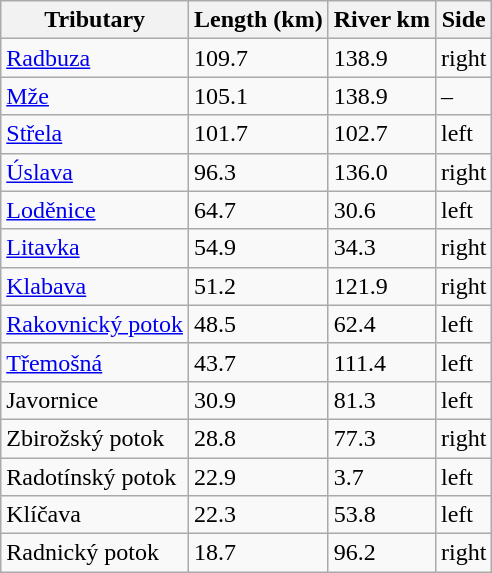<table class="wikitable">
<tr>
<th>Tributary</th>
<th>Length (km)</th>
<th>River km</th>
<th>Side</th>
</tr>
<tr>
<td><a href='#'>Radbuza</a></td>
<td>109.7</td>
<td>138.9</td>
<td>right</td>
</tr>
<tr>
<td><a href='#'>Mže</a></td>
<td>105.1</td>
<td>138.9</td>
<td>–</td>
</tr>
<tr>
<td><a href='#'>Střela</a></td>
<td>101.7</td>
<td>102.7</td>
<td>left</td>
</tr>
<tr>
<td><a href='#'>Úslava</a></td>
<td>96.3</td>
<td>136.0</td>
<td>right</td>
</tr>
<tr>
<td><a href='#'>Loděnice</a></td>
<td>64.7</td>
<td>30.6</td>
<td>left</td>
</tr>
<tr>
<td><a href='#'>Litavka</a></td>
<td>54.9</td>
<td>34.3</td>
<td>right</td>
</tr>
<tr>
<td><a href='#'>Klabava</a></td>
<td>51.2</td>
<td>121.9</td>
<td>right</td>
</tr>
<tr>
<td><a href='#'>Rakovnický potok</a></td>
<td>48.5</td>
<td>62.4</td>
<td>left</td>
</tr>
<tr>
<td><a href='#'>Třemošná</a></td>
<td>43.7</td>
<td>111.4</td>
<td>left</td>
</tr>
<tr>
<td>Javornice</td>
<td>30.9</td>
<td>81.3</td>
<td>left</td>
</tr>
<tr>
<td>Zbirožský potok</td>
<td>28.8</td>
<td>77.3</td>
<td>right</td>
</tr>
<tr>
<td>Radotínský potok</td>
<td>22.9</td>
<td>3.7</td>
<td>left</td>
</tr>
<tr>
<td>Klíčava</td>
<td>22.3</td>
<td>53.8</td>
<td>left</td>
</tr>
<tr>
<td>Radnický potok</td>
<td>18.7</td>
<td>96.2</td>
<td>right</td>
</tr>
</table>
